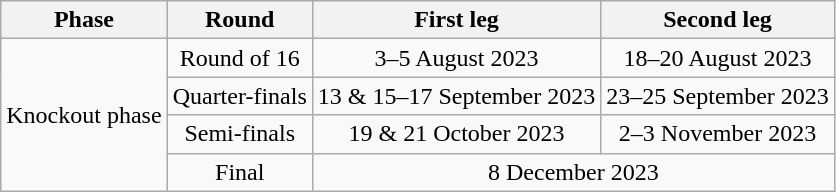<table class="wikitable" style="text-align:center">
<tr>
<th>Phase</th>
<th>Round</th>
<th>First leg</th>
<th>Second leg</th>
</tr>
<tr>
<td rowspan=4>Knockout phase</td>
<td>Round of 16</td>
<td>3–5 August 2023</td>
<td>18–20 August 2023</td>
</tr>
<tr>
<td>Quarter-finals</td>
<td>13 & 15–17 September 2023</td>
<td>23–25 September 2023</td>
</tr>
<tr>
<td>Semi-finals</td>
<td>19 & 21 October 2023</td>
<td>2–3 November 2023</td>
</tr>
<tr>
<td>Final</td>
<td colspan=2>8 December 2023</td>
</tr>
</table>
